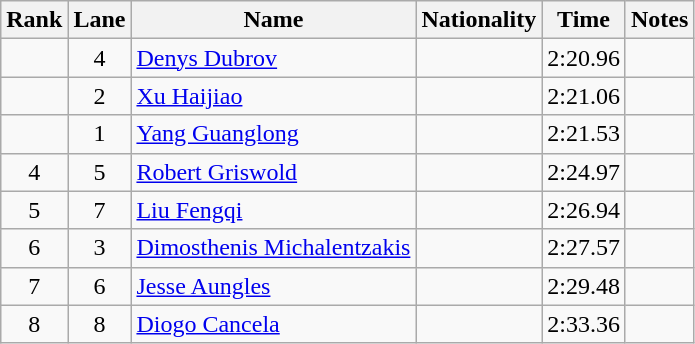<table class="wikitable sortable" style="text-align:center">
<tr>
<th>Rank</th>
<th>Lane</th>
<th>Name</th>
<th>Nationality</th>
<th>Time</th>
<th>Notes</th>
</tr>
<tr>
<td></td>
<td>4</td>
<td align=left><a href='#'>Denys Dubrov</a></td>
<td align=left></td>
<td>2:20.96</td>
<td></td>
</tr>
<tr>
<td></td>
<td>2</td>
<td align=left><a href='#'>Xu Haijiao</a></td>
<td align=left></td>
<td>2:21.06</td>
<td></td>
</tr>
<tr>
<td></td>
<td>1</td>
<td align=left><a href='#'>Yang Guanglong</a></td>
<td align=left></td>
<td>2:21.53</td>
<td></td>
</tr>
<tr>
<td>4</td>
<td>5</td>
<td align=left><a href='#'>Robert Griswold</a></td>
<td align=left></td>
<td>2:24.97</td>
<td></td>
</tr>
<tr>
<td>5</td>
<td>7</td>
<td align=left><a href='#'>Liu Fengqi</a></td>
<td align=left></td>
<td>2:26.94</td>
<td></td>
</tr>
<tr>
<td>6</td>
<td>3</td>
<td align=left><a href='#'>Dimosthenis Michalentzakis</a></td>
<td align=left></td>
<td>2:27.57</td>
<td></td>
</tr>
<tr>
<td>7</td>
<td>6</td>
<td align=left><a href='#'>Jesse Aungles</a></td>
<td align=left></td>
<td>2:29.48</td>
<td></td>
</tr>
<tr>
<td>8</td>
<td>8</td>
<td align=left><a href='#'>Diogo Cancela</a></td>
<td align=left></td>
<td>2:33.36</td>
<td></td>
</tr>
</table>
